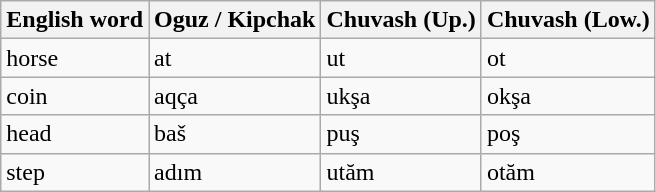<table class="wikitable">
<tr>
<th>English word</th>
<th>Oguz / Kipchak</th>
<th>Chuvash (Up.)</th>
<th>Chuvash (Low.)</th>
</tr>
<tr>
<td>horse</td>
<td>at</td>
<td>ut</td>
<td>ot</td>
</tr>
<tr>
<td>coin</td>
<td>aqça</td>
<td>ukşa</td>
<td>okşa</td>
</tr>
<tr>
<td>head</td>
<td>baš</td>
<td>puş</td>
<td>poş</td>
</tr>
<tr>
<td>step</td>
<td>adım</td>
<td>utăm</td>
<td>otăm</td>
</tr>
</table>
